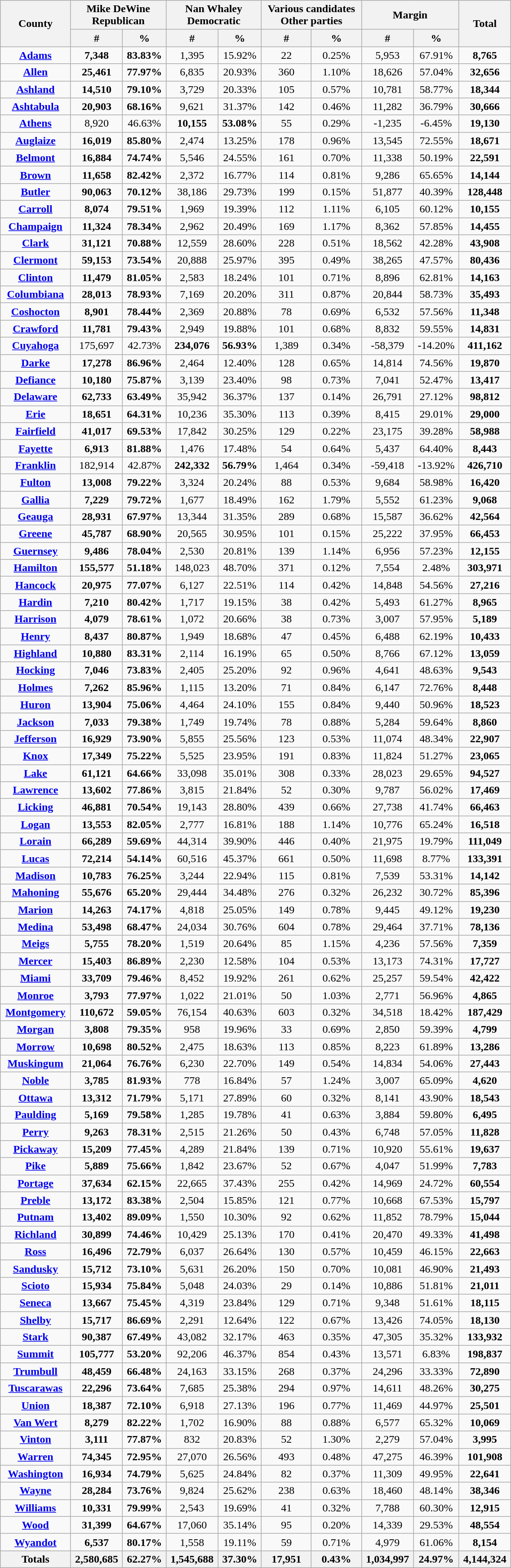<table width="60%" class="wikitable sortable">
<tr>
<th rowspan="2">County</th>
<th colspan="2">Mike DeWine<br>Republican</th>
<th colspan="2">Nan Whaley<br>Democratic</th>
<th colspan="2">Various candidates<br>Other parties</th>
<th colspan="2">Margin</th>
<th rowspan="2">Total</th>
</tr>
<tr>
<th style="text-align:center;" data-sort-type="number">#</th>
<th style="text-align:center;" data-sort-type="number">%</th>
<th style="text-align:center;" data-sort-type="number">#</th>
<th style="text-align:center;" data-sort-type="number">%</th>
<th style="text-align:center;" data-sort-type="number">#</th>
<th style="text-align:center;" data-sort-type="number">%</th>
<th style="text-align:center;" data-sort-type="number">#</th>
<th style="text-align:center;" data-sort-type="number">%</th>
</tr>
<tr style="text-align:center;">
<td><strong><a href='#'>Adams</a></strong></td>
<td><strong>7,348</strong></td>
<td><strong>83.83%</strong></td>
<td>1,395</td>
<td>15.92%</td>
<td>22</td>
<td>0.25%</td>
<td>5,953</td>
<td>67.91%</td>
<td><strong>8,765</strong></td>
</tr>
<tr style="text-align:center;">
<td><strong><a href='#'>Allen</a></strong></td>
<td><strong>25,461</strong></td>
<td><strong>77.97%</strong></td>
<td>6,835</td>
<td>20.93%</td>
<td>360</td>
<td>1.10%</td>
<td>18,626</td>
<td>57.04%</td>
<td><strong>32,656</strong></td>
</tr>
<tr style="text-align:center;">
<td><strong><a href='#'>Ashland</a></strong></td>
<td><strong>14,510</strong></td>
<td><strong>79.10%</strong></td>
<td>3,729</td>
<td>20.33%</td>
<td>105</td>
<td>0.57%</td>
<td>10,781</td>
<td>58.77%</td>
<td><strong>18,344</strong></td>
</tr>
<tr style="text-align:center;">
<td><strong><a href='#'>Ashtabula</a></strong></td>
<td><strong>20,903</strong></td>
<td><strong>68.16%</strong></td>
<td>9,621</td>
<td>31.37%</td>
<td>142</td>
<td>0.46%</td>
<td>11,282</td>
<td>36.79%</td>
<td><strong>30,666</strong></td>
</tr>
<tr style="text-align:center;">
<td><strong><a href='#'>Athens</a></strong></td>
<td>8,920</td>
<td>46.63%</td>
<td><strong>10,155</strong></td>
<td><strong>53.08%</strong></td>
<td>55</td>
<td>0.29%</td>
<td>-1,235</td>
<td>-6.45%</td>
<td><strong>19,130</strong></td>
</tr>
<tr style="text-align:center;">
<td><strong><a href='#'>Auglaize</a></strong></td>
<td><strong>16,019</strong></td>
<td><strong>85.80%</strong></td>
<td>2,474</td>
<td>13.25%</td>
<td>178</td>
<td>0.96%</td>
<td>13,545</td>
<td>72.55%</td>
<td><strong>18,671</strong></td>
</tr>
<tr style="text-align:center;">
<td><strong><a href='#'>Belmont</a></strong></td>
<td><strong>16,884</strong></td>
<td><strong>74.74%</strong></td>
<td>5,546</td>
<td>24.55%</td>
<td>161</td>
<td>0.70%</td>
<td>11,338</td>
<td>50.19%</td>
<td><strong>22,591</strong></td>
</tr>
<tr style="text-align:center;">
<td><strong><a href='#'>Brown</a></strong></td>
<td><strong>11,658</strong></td>
<td><strong>82.42%</strong></td>
<td>2,372</td>
<td>16.77%</td>
<td>114</td>
<td>0.81%</td>
<td>9,286</td>
<td>65.65%</td>
<td><strong>14,144</strong></td>
</tr>
<tr style="text-align:center;">
<td><strong><a href='#'>Butler</a></strong></td>
<td><strong>90,063</strong></td>
<td><strong>70.12%</strong></td>
<td>38,186</td>
<td>29.73%</td>
<td>199</td>
<td>0.15%</td>
<td>51,877</td>
<td>40.39%</td>
<td><strong>128,448</strong></td>
</tr>
<tr style="text-align:center;">
<td><strong><a href='#'>Carroll</a></strong></td>
<td><strong>8,074</strong></td>
<td><strong>79.51%</strong></td>
<td>1,969</td>
<td>19.39%</td>
<td>112</td>
<td>1.11%</td>
<td>6,105</td>
<td>60.12%</td>
<td><strong>10,155</strong></td>
</tr>
<tr style="text-align:center;">
<td><strong><a href='#'>Champaign</a></strong></td>
<td><strong>11,324</strong></td>
<td><strong>78.34%</strong></td>
<td>2,962</td>
<td>20.49%</td>
<td>169</td>
<td>1.17%</td>
<td>8,362</td>
<td>57.85%</td>
<td><strong>14,455</strong></td>
</tr>
<tr style="text-align:center;">
<td><strong><a href='#'>Clark</a></strong></td>
<td><strong>31,121</strong></td>
<td><strong>70.88%</strong></td>
<td>12,559</td>
<td>28.60%</td>
<td>228</td>
<td>0.51%</td>
<td>18,562</td>
<td>42.28%</td>
<td><strong>43,908</strong></td>
</tr>
<tr style="text-align:center;">
<td><strong><a href='#'>Clermont</a></strong></td>
<td><strong>59,153</strong></td>
<td><strong>73.54%</strong></td>
<td>20,888</td>
<td>25.97%</td>
<td>395</td>
<td>0.49%</td>
<td>38,265</td>
<td>47.57%</td>
<td><strong>80,436</strong></td>
</tr>
<tr style="text-align:center;">
<td><strong><a href='#'>Clinton</a></strong></td>
<td><strong>11,479</strong></td>
<td><strong>81.05%</strong></td>
<td>2,583</td>
<td>18.24%</td>
<td>101</td>
<td>0.71%</td>
<td>8,896</td>
<td>62.81%</td>
<td><strong>14,163</strong></td>
</tr>
<tr style="text-align:center;">
<td><strong><a href='#'>Columbiana</a></strong></td>
<td><strong>28,013</strong></td>
<td><strong>78.93%</strong></td>
<td>7,169</td>
<td>20.20%</td>
<td>311</td>
<td>0.87%</td>
<td>20,844</td>
<td>58.73%</td>
<td><strong>35,493</strong></td>
</tr>
<tr style="text-align:center;">
<td><strong><a href='#'>Coshocton</a></strong></td>
<td><strong>8,901</strong></td>
<td><strong>78.44%</strong></td>
<td>2,369</td>
<td>20.88%</td>
<td>78</td>
<td>0.69%</td>
<td>6,532</td>
<td>57.56%</td>
<td><strong>11,348</strong></td>
</tr>
<tr style="text-align:center;">
<td><strong><a href='#'>Crawford</a></strong></td>
<td><strong>11,781</strong></td>
<td><strong>79.43%</strong></td>
<td>2,949</td>
<td>19.88%</td>
<td>101</td>
<td>0.68%</td>
<td>8,832</td>
<td>59.55%</td>
<td><strong>14,831</strong></td>
</tr>
<tr style="text-align:center;">
<td><strong><a href='#'>Cuyahoga</a></strong></td>
<td>175,697</td>
<td>42.73%</td>
<td><strong>234,076</strong></td>
<td><strong>56.93%</strong></td>
<td>1,389</td>
<td>0.34%</td>
<td>-58,379</td>
<td>-14.20%</td>
<td><strong>411,162</strong></td>
</tr>
<tr style="text-align:center;">
<td><strong><a href='#'>Darke</a></strong></td>
<td><strong>17,278</strong></td>
<td><strong>86.96%</strong></td>
<td>2,464</td>
<td>12.40%</td>
<td>128</td>
<td>0.65%</td>
<td>14,814</td>
<td>74.56%</td>
<td><strong>19,870</strong></td>
</tr>
<tr style="text-align:center;">
<td><strong><a href='#'>Defiance</a></strong></td>
<td><strong>10,180</strong></td>
<td><strong>75.87%</strong></td>
<td>3,139</td>
<td>23.40%</td>
<td>98</td>
<td>0.73%</td>
<td>7,041</td>
<td>52.47%</td>
<td><strong>13,417</strong></td>
</tr>
<tr style="text-align:center;">
<td><strong><a href='#'>Delaware</a></strong></td>
<td><strong>62,733</strong></td>
<td><strong>63.49%</strong></td>
<td>35,942</td>
<td>36.37%</td>
<td>137</td>
<td>0.14%</td>
<td>26,791</td>
<td>27.12%</td>
<td><strong>98,812</strong></td>
</tr>
<tr style="text-align:center;">
<td><strong><a href='#'>Erie</a></strong></td>
<td><strong>18,651</strong></td>
<td><strong>64.31%</strong></td>
<td>10,236</td>
<td>35.30%</td>
<td>113</td>
<td>0.39%</td>
<td>8,415</td>
<td>29.01%</td>
<td><strong>29,000</strong></td>
</tr>
<tr style="text-align:center;">
<td><strong><a href='#'>Fairfield</a></strong></td>
<td><strong>41,017</strong></td>
<td><strong>69.53%</strong></td>
<td>17,842</td>
<td>30.25%</td>
<td>129</td>
<td>0.22%</td>
<td>23,175</td>
<td>39.28%</td>
<td><strong>58,988</strong></td>
</tr>
<tr style="text-align:center;">
<td><strong><a href='#'>Fayette</a></strong></td>
<td><strong>6,913</strong></td>
<td><strong>81.88%</strong></td>
<td>1,476</td>
<td>17.48%</td>
<td>54</td>
<td>0.64%</td>
<td>5,437</td>
<td>64.40%</td>
<td><strong>8,443</strong></td>
</tr>
<tr style="text-align:center;">
<td><strong><a href='#'>Franklin</a></strong></td>
<td>182,914</td>
<td>42.87%</td>
<td><strong>242,332</strong></td>
<td><strong>56.79%</strong></td>
<td>1,464</td>
<td>0.34%</td>
<td>-59,418</td>
<td>-13.92%</td>
<td><strong>426,710</strong></td>
</tr>
<tr style="text-align:center;">
<td><strong><a href='#'>Fulton</a></strong></td>
<td><strong>13,008</strong></td>
<td><strong>79.22%</strong></td>
<td>3,324</td>
<td>20.24%</td>
<td>88</td>
<td>0.53%</td>
<td>9,684</td>
<td>58.98%</td>
<td><strong>16,420</strong></td>
</tr>
<tr style="text-align:center;">
<td><strong><a href='#'>Gallia</a></strong></td>
<td><strong>7,229</strong></td>
<td><strong>79.72%</strong></td>
<td>1,677</td>
<td>18.49%</td>
<td>162</td>
<td>1.79%</td>
<td>5,552</td>
<td>61.23%</td>
<td><strong>9,068</strong></td>
</tr>
<tr style="text-align:center;">
<td><strong><a href='#'>Geauga</a></strong></td>
<td><strong>28,931</strong></td>
<td><strong>67.97%</strong></td>
<td>13,344</td>
<td>31.35%</td>
<td>289</td>
<td>0.68%</td>
<td>15,587</td>
<td>36.62%</td>
<td><strong>42,564</strong></td>
</tr>
<tr style="text-align:center;">
<td><strong><a href='#'>Greene</a></strong></td>
<td><strong>45,787</strong></td>
<td><strong>68.90%</strong></td>
<td>20,565</td>
<td>30.95%</td>
<td>101</td>
<td>0.15%</td>
<td>25,222</td>
<td>37.95%</td>
<td><strong>66,453</strong></td>
</tr>
<tr style="text-align:center;">
<td><strong><a href='#'>Guernsey</a></strong></td>
<td><strong>9,486</strong></td>
<td><strong>78.04%</strong></td>
<td>2,530</td>
<td>20.81%</td>
<td>139</td>
<td>1.14%</td>
<td>6,956</td>
<td>57.23%</td>
<td><strong>12,155</strong></td>
</tr>
<tr style="text-align:center;">
<td><strong><a href='#'>Hamilton</a></strong></td>
<td><strong>155,577</strong></td>
<td><strong>51.18%</strong></td>
<td>148,023</td>
<td>48.70%</td>
<td>371</td>
<td>0.12%</td>
<td>7,554</td>
<td>2.48%</td>
<td><strong>303,971</strong></td>
</tr>
<tr style="text-align:center;">
<td><strong><a href='#'>Hancock</a></strong></td>
<td><strong>20,975</strong></td>
<td><strong>77.07%</strong></td>
<td>6,127</td>
<td>22.51%</td>
<td>114</td>
<td>0.42%</td>
<td>14,848</td>
<td>54.56%</td>
<td><strong>27,216</strong></td>
</tr>
<tr style="text-align:center;">
<td><strong><a href='#'>Hardin</a></strong></td>
<td><strong>7,210</strong></td>
<td><strong>80.42%</strong></td>
<td>1,717</td>
<td>19.15%</td>
<td>38</td>
<td>0.42%</td>
<td>5,493</td>
<td>61.27%</td>
<td><strong>8,965</strong></td>
</tr>
<tr style="text-align:center;">
<td><strong><a href='#'>Harrison</a></strong></td>
<td><strong>4,079</strong></td>
<td><strong>78.61%</strong></td>
<td>1,072</td>
<td>20.66%</td>
<td>38</td>
<td>0.73%</td>
<td>3,007</td>
<td>57.95%</td>
<td><strong>5,189</strong></td>
</tr>
<tr style="text-align:center;">
<td><strong><a href='#'>Henry</a></strong></td>
<td><strong>8,437</strong></td>
<td><strong>80.87%</strong></td>
<td>1,949</td>
<td>18.68%</td>
<td>47</td>
<td>0.45%</td>
<td>6,488</td>
<td>62.19%</td>
<td><strong>10,433</strong></td>
</tr>
<tr style="text-align:center;">
<td><strong><a href='#'>Highland</a></strong></td>
<td><strong>10,880</strong></td>
<td><strong>83.31%</strong></td>
<td>2,114</td>
<td>16.19%</td>
<td>65</td>
<td>0.50%</td>
<td>8,766</td>
<td>67.12%</td>
<td><strong>13,059</strong></td>
</tr>
<tr style="text-align:center;">
<td><strong><a href='#'>Hocking</a></strong></td>
<td><strong>7,046</strong></td>
<td><strong>73.83%</strong></td>
<td>2,405</td>
<td>25.20%</td>
<td>92</td>
<td>0.96%</td>
<td>4,641</td>
<td>48.63%</td>
<td><strong>9,543</strong></td>
</tr>
<tr style="text-align:center;">
<td><strong><a href='#'>Holmes</a></strong></td>
<td><strong>7,262</strong></td>
<td><strong>85.96%</strong></td>
<td>1,115</td>
<td>13.20%</td>
<td>71</td>
<td>0.84%</td>
<td>6,147</td>
<td>72.76%</td>
<td><strong>8,448</strong></td>
</tr>
<tr style="text-align:center;">
<td><strong><a href='#'>Huron</a></strong></td>
<td><strong>13,904</strong></td>
<td><strong>75.06%</strong></td>
<td>4,464</td>
<td>24.10%</td>
<td>155</td>
<td>0.84%</td>
<td>9,440</td>
<td>50.96%</td>
<td><strong>18,523</strong></td>
</tr>
<tr style="text-align:center;">
<td><strong><a href='#'>Jackson</a></strong></td>
<td><strong>7,033</strong></td>
<td><strong>79.38%</strong></td>
<td>1,749</td>
<td>19.74%</td>
<td>78</td>
<td>0.88%</td>
<td>5,284</td>
<td>59.64%</td>
<td><strong>8,860</strong></td>
</tr>
<tr style="text-align:center;">
<td><strong><a href='#'>Jefferson</a></strong></td>
<td><strong>16,929</strong></td>
<td><strong>73.90%</strong></td>
<td>5,855</td>
<td>25.56%</td>
<td>123</td>
<td>0.53%</td>
<td>11,074</td>
<td>48.34%</td>
<td><strong>22,907</strong></td>
</tr>
<tr style="text-align:center;">
<td><strong><a href='#'>Knox</a></strong></td>
<td><strong>17,349</strong></td>
<td><strong>75.22%</strong></td>
<td>5,525</td>
<td>23.95%</td>
<td>191</td>
<td>0.83%</td>
<td>11,824</td>
<td>51.27%</td>
<td><strong>23,065</strong></td>
</tr>
<tr style="text-align:center;">
<td><strong><a href='#'>Lake</a></strong></td>
<td><strong>61,121</strong></td>
<td><strong>64.66%</strong></td>
<td>33,098</td>
<td>35.01%</td>
<td>308</td>
<td>0.33%</td>
<td>28,023</td>
<td>29.65%</td>
<td><strong>94,527</strong></td>
</tr>
<tr style="text-align:center;">
<td><strong><a href='#'>Lawrence</a></strong></td>
<td><strong>13,602</strong></td>
<td><strong>77.86%</strong></td>
<td>3,815</td>
<td>21.84%</td>
<td>52</td>
<td>0.30%</td>
<td>9,787</td>
<td>56.02%</td>
<td><strong>17,469</strong></td>
</tr>
<tr style="text-align:center;">
<td><strong><a href='#'>Licking</a></strong></td>
<td><strong>46,881</strong></td>
<td><strong>70.54%</strong></td>
<td>19,143</td>
<td>28.80%</td>
<td>439</td>
<td>0.66%</td>
<td>27,738</td>
<td>41.74%</td>
<td><strong>66,463</strong></td>
</tr>
<tr style="text-align:center;">
<td><strong><a href='#'>Logan</a></strong></td>
<td><strong>13,553</strong></td>
<td><strong>82.05%</strong></td>
<td>2,777</td>
<td>16.81%</td>
<td>188</td>
<td>1.14%</td>
<td>10,776</td>
<td>65.24%</td>
<td><strong>16,518</strong></td>
</tr>
<tr style="text-align:center;">
<td><strong><a href='#'>Lorain</a></strong></td>
<td><strong>66,289</strong></td>
<td><strong>59.69%</strong></td>
<td>44,314</td>
<td>39.90%</td>
<td>446</td>
<td>0.40%</td>
<td>21,975</td>
<td>19.79%</td>
<td><strong>111,049</strong></td>
</tr>
<tr style="text-align:center;">
<td><strong><a href='#'>Lucas</a></strong></td>
<td><strong>72,214</strong></td>
<td><strong>54.14%</strong></td>
<td>60,516</td>
<td>45.37%</td>
<td>661</td>
<td>0.50%</td>
<td>11,698</td>
<td>8.77%</td>
<td><strong>133,391</strong></td>
</tr>
<tr style="text-align:center;">
<td><strong><a href='#'>Madison</a></strong></td>
<td><strong>10,783</strong></td>
<td><strong>76.25%</strong></td>
<td>3,244</td>
<td>22.94%</td>
<td>115</td>
<td>0.81%</td>
<td>7,539</td>
<td>53.31%</td>
<td><strong>14,142</strong></td>
</tr>
<tr style="text-align:center;">
<td><strong><a href='#'>Mahoning</a></strong></td>
<td><strong>55,676</strong></td>
<td><strong>65.20%</strong></td>
<td>29,444</td>
<td>34.48%</td>
<td>276</td>
<td>0.32%</td>
<td>26,232</td>
<td>30.72%</td>
<td><strong>85,396</strong></td>
</tr>
<tr style="text-align:center;">
<td><strong><a href='#'>Marion</a></strong></td>
<td><strong>14,263</strong></td>
<td><strong>74.17%</strong></td>
<td>4,818</td>
<td>25.05%</td>
<td>149</td>
<td>0.78%</td>
<td>9,445</td>
<td>49.12%</td>
<td><strong>19,230</strong></td>
</tr>
<tr style="text-align:center;">
<td><strong><a href='#'>Medina</a></strong></td>
<td><strong>53,498</strong></td>
<td><strong>68.47%</strong></td>
<td>24,034</td>
<td>30.76%</td>
<td>604</td>
<td>0.78%</td>
<td>29,464</td>
<td>37.71%</td>
<td><strong>78,136</strong></td>
</tr>
<tr style="text-align:center;">
<td><strong><a href='#'>Meigs</a></strong></td>
<td><strong>5,755</strong></td>
<td><strong>78.20%</strong></td>
<td>1,519</td>
<td>20.64%</td>
<td>85</td>
<td>1.15%</td>
<td>4,236</td>
<td>57.56%</td>
<td><strong>7,359</strong></td>
</tr>
<tr style="text-align:center;">
<td><strong><a href='#'>Mercer</a></strong></td>
<td><strong>15,403</strong></td>
<td><strong>86.89%</strong></td>
<td>2,230</td>
<td>12.58%</td>
<td>104</td>
<td>0.53%</td>
<td>13,173</td>
<td>74.31%</td>
<td><strong>17,727</strong></td>
</tr>
<tr style="text-align:center;">
<td><strong><a href='#'>Miami</a></strong></td>
<td><strong>33,709</strong></td>
<td><strong>79.46%</strong></td>
<td>8,452</td>
<td>19.92%</td>
<td>261</td>
<td>0.62%</td>
<td>25,257</td>
<td>59.54%</td>
<td><strong>42,422</strong></td>
</tr>
<tr style="text-align:center;">
<td><strong><a href='#'>Monroe</a></strong></td>
<td><strong>3,793</strong></td>
<td><strong>77.97%</strong></td>
<td>1,022</td>
<td>21.01%</td>
<td>50</td>
<td>1.03%</td>
<td>2,771</td>
<td>56.96%</td>
<td><strong>4,865</strong></td>
</tr>
<tr style="text-align:center;">
<td><strong><a href='#'>Montgomery</a></strong></td>
<td><strong>110,672</strong></td>
<td><strong>59.05%</strong></td>
<td>76,154</td>
<td>40.63%</td>
<td>603</td>
<td>0.32%</td>
<td>34,518</td>
<td>18.42%</td>
<td><strong>187,429</strong></td>
</tr>
<tr style="text-align:center;">
<td><strong><a href='#'>Morgan</a></strong></td>
<td><strong>3,808</strong></td>
<td><strong>79.35%</strong></td>
<td>958</td>
<td>19.96%</td>
<td>33</td>
<td>0.69%</td>
<td>2,850</td>
<td>59.39%</td>
<td><strong>4,799</strong></td>
</tr>
<tr style="text-align:center;">
<td><strong><a href='#'>Morrow</a></strong></td>
<td><strong>10,698</strong></td>
<td><strong>80.52%</strong></td>
<td>2,475</td>
<td>18.63%</td>
<td>113</td>
<td>0.85%</td>
<td>8,223</td>
<td>61.89%</td>
<td><strong>13,286</strong></td>
</tr>
<tr style="text-align:center;">
<td><strong><a href='#'>Muskingum</a></strong></td>
<td><strong>21,064</strong></td>
<td><strong>76.76%</strong></td>
<td>6,230</td>
<td>22.70%</td>
<td>149</td>
<td>0.54%</td>
<td>14,834</td>
<td>54.06%</td>
<td><strong>27,443</strong></td>
</tr>
<tr style="text-align:center;">
<td><strong><a href='#'>Noble</a></strong></td>
<td><strong>3,785</strong></td>
<td><strong>81.93%</strong></td>
<td>778</td>
<td>16.84%</td>
<td>57</td>
<td>1.24%</td>
<td>3,007</td>
<td>65.09%</td>
<td><strong>4,620</strong></td>
</tr>
<tr style="text-align:center;">
<td><strong><a href='#'>Ottawa</a></strong></td>
<td><strong>13,312</strong></td>
<td><strong>71.79%</strong></td>
<td>5,171</td>
<td>27.89%</td>
<td>60</td>
<td>0.32%</td>
<td>8,141</td>
<td>43.90%</td>
<td><strong>18,543</strong></td>
</tr>
<tr style="text-align:center;">
<td><strong><a href='#'>Paulding</a></strong></td>
<td><strong>5,169</strong></td>
<td><strong>79.58%</strong></td>
<td>1,285</td>
<td>19.78%</td>
<td>41</td>
<td>0.63%</td>
<td>3,884</td>
<td>59.80%</td>
<td><strong>6,495</strong></td>
</tr>
<tr style="text-align:center;">
<td><strong><a href='#'>Perry</a></strong></td>
<td><strong>9,263</strong></td>
<td><strong>78.31%</strong></td>
<td>2,515</td>
<td>21.26%</td>
<td>50</td>
<td>0.43%</td>
<td>6,748</td>
<td>57.05%</td>
<td><strong>11,828</strong></td>
</tr>
<tr style="text-align:center;">
<td><strong><a href='#'>Pickaway</a></strong></td>
<td><strong>15,209</strong></td>
<td><strong>77.45%</strong></td>
<td>4,289</td>
<td>21.84%</td>
<td>139</td>
<td>0.71%</td>
<td>10,920</td>
<td>55.61%</td>
<td><strong>19,637</strong></td>
</tr>
<tr style="text-align:center;">
<td><strong><a href='#'>Pike</a></strong></td>
<td><strong>5,889</strong></td>
<td><strong>75.66%</strong></td>
<td>1,842</td>
<td>23.67%</td>
<td>52</td>
<td>0.67%</td>
<td>4,047</td>
<td>51.99%</td>
<td><strong>7,783</strong></td>
</tr>
<tr style="text-align:center;">
<td><strong><a href='#'>Portage</a></strong></td>
<td><strong>37,634</strong></td>
<td><strong>62.15%</strong></td>
<td>22,665</td>
<td>37.43%</td>
<td>255</td>
<td>0.42%</td>
<td>14,969</td>
<td>24.72%</td>
<td><strong>60,554</strong></td>
</tr>
<tr style="text-align:center;">
<td><strong><a href='#'>Preble</a></strong></td>
<td><strong>13,172</strong></td>
<td><strong>83.38%</strong></td>
<td>2,504</td>
<td>15.85%</td>
<td>121</td>
<td>0.77%</td>
<td>10,668</td>
<td>67.53%</td>
<td><strong>15,797</strong></td>
</tr>
<tr style="text-align:center;">
<td><strong><a href='#'>Putnam</a></strong></td>
<td><strong>13,402</strong></td>
<td><strong>89.09%</strong></td>
<td>1,550</td>
<td>10.30%</td>
<td>92</td>
<td>0.62%</td>
<td>11,852</td>
<td>78.79%</td>
<td><strong>15,044</strong></td>
</tr>
<tr style="text-align:center;">
<td><strong><a href='#'>Richland</a></strong></td>
<td><strong>30,899</strong></td>
<td><strong>74.46%</strong></td>
<td>10,429</td>
<td>25.13%</td>
<td>170</td>
<td>0.41%</td>
<td>20,470</td>
<td>49.33%</td>
<td><strong>41,498</strong></td>
</tr>
<tr style="text-align:center;">
<td><strong><a href='#'>Ross</a></strong></td>
<td><strong>16,496</strong></td>
<td><strong>72.79%</strong></td>
<td>6,037</td>
<td>26.64%</td>
<td>130</td>
<td>0.57%</td>
<td>10,459</td>
<td>46.15%</td>
<td><strong>22,663</strong></td>
</tr>
<tr style="text-align:center;">
<td><strong><a href='#'>Sandusky</a></strong></td>
<td><strong>15,712</strong></td>
<td><strong>73.10%</strong></td>
<td>5,631</td>
<td>26.20%</td>
<td>150</td>
<td>0.70%</td>
<td>10,081</td>
<td>46.90%</td>
<td><strong>21,493</strong></td>
</tr>
<tr style="text-align:center;">
<td><strong><a href='#'>Scioto</a></strong></td>
<td><strong>15,934</strong></td>
<td><strong>75.84%</strong></td>
<td>5,048</td>
<td>24.03%</td>
<td>29</td>
<td>0.14%</td>
<td>10,886</td>
<td>51.81%</td>
<td><strong>21,011</strong></td>
</tr>
<tr style="text-align:center;">
<td><strong><a href='#'>Seneca</a></strong></td>
<td><strong>13,667</strong></td>
<td><strong>75.45%</strong></td>
<td>4,319</td>
<td>23.84%</td>
<td>129</td>
<td>0.71%</td>
<td>9,348</td>
<td>51.61%</td>
<td><strong>18,115</strong></td>
</tr>
<tr style="text-align:center;">
<td><strong><a href='#'>Shelby</a></strong></td>
<td><strong>15,717</strong></td>
<td><strong>86.69%</strong></td>
<td>2,291</td>
<td>12.64%</td>
<td>122</td>
<td>0.67%</td>
<td>13,426</td>
<td>74.05%</td>
<td><strong>18,130</strong></td>
</tr>
<tr style="text-align:center;">
<td><strong><a href='#'>Stark</a></strong></td>
<td><strong>90,387</strong></td>
<td><strong>67.49%</strong></td>
<td>43,082</td>
<td>32.17%</td>
<td>463</td>
<td>0.35%</td>
<td>47,305</td>
<td>35.32%</td>
<td><strong>133,932</strong></td>
</tr>
<tr style="text-align:center;">
<td><strong><a href='#'>Summit</a></strong></td>
<td><strong>105,777</strong></td>
<td><strong>53.20%</strong></td>
<td>92,206</td>
<td>46.37%</td>
<td>854</td>
<td>0.43%</td>
<td>13,571</td>
<td>6.83%</td>
<td><strong>198,837</strong></td>
</tr>
<tr style="text-align:center;">
<td><strong><a href='#'>Trumbull</a></strong></td>
<td><strong>48,459</strong></td>
<td><strong>66.48%</strong></td>
<td>24,163</td>
<td>33.15%</td>
<td>268</td>
<td>0.37%</td>
<td>24,296</td>
<td>33.33%</td>
<td><strong>72,890</strong></td>
</tr>
<tr style="text-align:center;">
<td><strong><a href='#'>Tuscarawas</a></strong></td>
<td><strong>22,296</strong></td>
<td><strong>73.64%</strong></td>
<td>7,685</td>
<td>25.38%</td>
<td>294</td>
<td>0.97%</td>
<td>14,611</td>
<td>48.26%</td>
<td><strong>30,275</strong></td>
</tr>
<tr style="text-align:center;">
<td><strong><a href='#'>Union</a></strong></td>
<td><strong>18,387</strong></td>
<td><strong>72.10%</strong></td>
<td>6,918</td>
<td>27.13%</td>
<td>196</td>
<td>0.77%</td>
<td>11,469</td>
<td>44.97%</td>
<td><strong>25,501</strong></td>
</tr>
<tr style="text-align:center;">
<td><strong><a href='#'>Van Wert</a></strong></td>
<td><strong>8,279</strong></td>
<td><strong>82.22%</strong></td>
<td>1,702</td>
<td>16.90%</td>
<td>88</td>
<td>0.88%</td>
<td>6,577</td>
<td>65.32%</td>
<td><strong>10,069</strong></td>
</tr>
<tr style="text-align:center;">
<td><strong><a href='#'>Vinton</a></strong></td>
<td><strong>3,111</strong></td>
<td><strong>77.87%</strong></td>
<td>832</td>
<td>20.83%</td>
<td>52</td>
<td>1.30%</td>
<td>2,279</td>
<td>57.04%</td>
<td><strong>3,995</strong></td>
</tr>
<tr style="text-align:center;">
<td><strong><a href='#'>Warren</a></strong></td>
<td><strong>74,345</strong></td>
<td><strong>72.95%</strong></td>
<td>27,070</td>
<td>26.56%</td>
<td>493</td>
<td>0.48%</td>
<td>47,275</td>
<td>46.39%</td>
<td><strong>101,908</strong></td>
</tr>
<tr style="text-align:center;">
<td><strong><a href='#'>Washington</a></strong></td>
<td><strong>16,934</strong></td>
<td><strong>74.79%</strong></td>
<td>5,625</td>
<td>24.84%</td>
<td>82</td>
<td>0.37%</td>
<td>11,309</td>
<td>49.95%</td>
<td><strong>22,641</strong></td>
</tr>
<tr style="text-align:center;">
<td><strong><a href='#'>Wayne</a></strong></td>
<td><strong>28,284</strong></td>
<td><strong>73.76%</strong></td>
<td>9,824</td>
<td>25.62%</td>
<td>238</td>
<td>0.63%</td>
<td>18,460</td>
<td>48.14%</td>
<td><strong>38,346</strong></td>
</tr>
<tr style="text-align:center;">
<td><strong><a href='#'>Williams</a></strong></td>
<td><strong>10,331</strong></td>
<td><strong>79.99%</strong></td>
<td>2,543</td>
<td>19.69%</td>
<td>41</td>
<td>0.32%</td>
<td>7,788</td>
<td>60.30%</td>
<td><strong>12,915</strong></td>
</tr>
<tr style="text-align:center;">
<td><strong><a href='#'>Wood</a></strong></td>
<td><strong>31,399</strong></td>
<td><strong>64.67%</strong></td>
<td>17,060</td>
<td>35.14%</td>
<td>95</td>
<td>0.20%</td>
<td>14,339</td>
<td>29.53%</td>
<td><strong>48,554</strong></td>
</tr>
<tr style="text-align:center;">
<td><strong><a href='#'>Wyandot</a></strong></td>
<td><strong>6,537</strong></td>
<td><strong>80.17%</strong></td>
<td>1,558</td>
<td>19.11%</td>
<td>59</td>
<td>0.71%</td>
<td>4,979</td>
<td>61.06%</td>
<td><strong>8,154</strong></td>
</tr>
<tr>
<th>Totals</th>
<th>2,580,685</th>
<th>62.27%</th>
<th>1,545,688</th>
<th>37.30%</th>
<th>17,951</th>
<th>0.43%</th>
<th>1,034,997</th>
<th>24.97%</th>
<th>4,144,324</th>
</tr>
</table>
